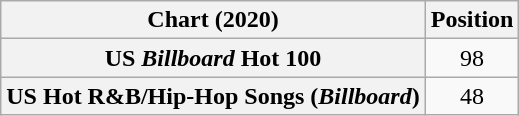<table class="wikitable sortable plainrowheaders" style="text-align:center">
<tr>
<th scope="col">Chart (2020)</th>
<th scope="col">Position</th>
</tr>
<tr>
<th scope="row">US <em>Billboard</em> Hot 100</th>
<td>98</td>
</tr>
<tr>
<th scope="row">US Hot R&B/Hip-Hop Songs (<em>Billboard</em>)</th>
<td>48</td>
</tr>
</table>
